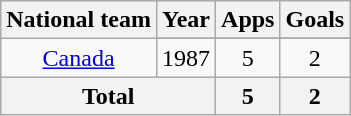<table class=wikitable style=text-align:center>
<tr>
<th>National team</th>
<th>Year</th>
<th>Apps</th>
<th>Goals</th>
</tr>
<tr>
<td rowspan=2><a href='#'>Canada</a></td>
</tr>
<tr>
<td>1987</td>
<td>5</td>
<td>2</td>
</tr>
<tr>
<th colspan=2>Total</th>
<th>5</th>
<th>2</th>
</tr>
</table>
